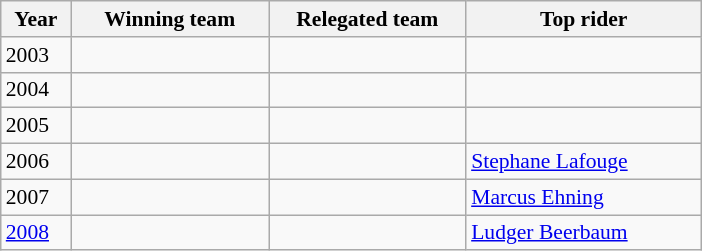<table class="wikitable" style="font-size: 90%" text-align:center; table-layout:fixed; width:75em">
<tr>
<th width=40>Year</th>
<th width=125>Winning team</th>
<th width=125>Relegated team</th>
<th width=150>Top rider</th>
</tr>
<tr>
<td>2003</td>
<td></td>
<td></td>
<td></td>
</tr>
<tr>
<td>2004</td>
<td></td>
<td></td>
<td></td>
</tr>
<tr>
<td>2005</td>
<td></td>
<td></td>
<td></td>
</tr>
<tr>
<td>2006</td>
<td></td>
<td></td>
<td> <a href='#'>Stephane Lafouge</a></td>
</tr>
<tr>
<td>2007</td>
<td></td>
<td></td>
<td> <a href='#'>Marcus Ehning</a></td>
</tr>
<tr>
<td><a href='#'>2008</a></td>
<td></td>
<td></td>
<td> <a href='#'>Ludger Beerbaum</a></td>
</tr>
</table>
